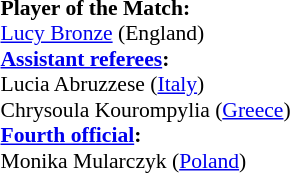<table width=100% style="font-size:90%">
<tr>
<td><br><strong>Player of the Match:</strong>
<br><a href='#'>Lucy Bronze</a> (England)<br><strong><a href='#'>Assistant referees</a>:</strong>
<br>Lucia Abruzzese (<a href='#'>Italy</a>)
<br>Chrysoula Kourompylia (<a href='#'>Greece</a>)
<br><strong><a href='#'>Fourth official</a>:</strong>
<br>Monika Mularczyk (<a href='#'>Poland</a>)</td>
</tr>
</table>
